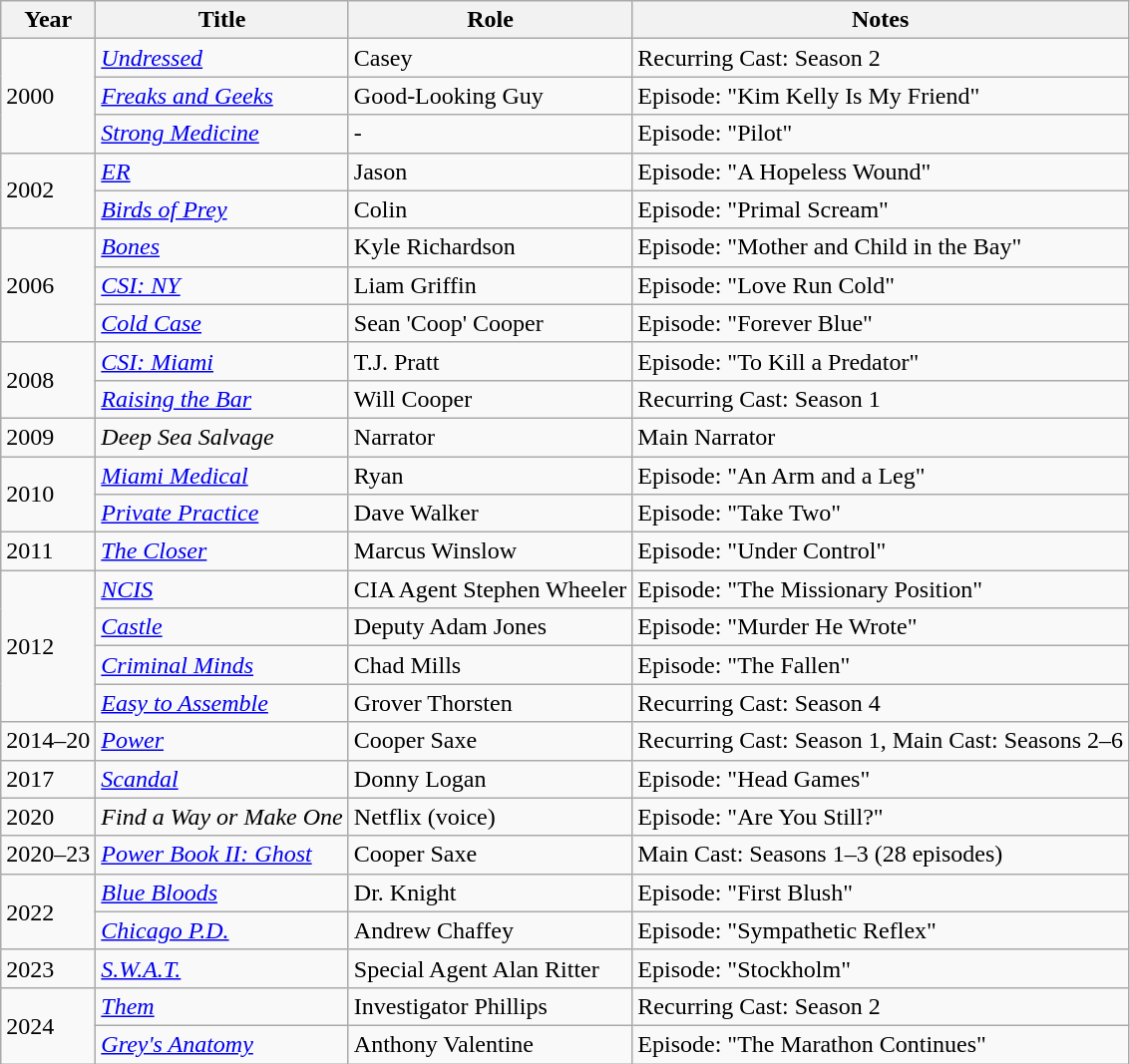<table class="wikitable sortable">
<tr>
<th>Year</th>
<th>Title</th>
<th>Role</th>
<th>Notes</th>
</tr>
<tr>
<td rowspan="3">2000</td>
<td><em><a href='#'>Undressed</a></em></td>
<td>Casey</td>
<td>Recurring Cast: Season 2</td>
</tr>
<tr>
<td><em><a href='#'>Freaks and Geeks</a></em></td>
<td>Good-Looking Guy</td>
<td>Episode: "Kim Kelly Is My Friend"</td>
</tr>
<tr>
<td><em><a href='#'>Strong Medicine</a></em></td>
<td>-</td>
<td>Episode: "Pilot"</td>
</tr>
<tr>
<td rowspan="2">2002</td>
<td><em><a href='#'>ER</a></em></td>
<td>Jason</td>
<td>Episode: "A Hopeless Wound"</td>
</tr>
<tr>
<td><em><a href='#'>Birds of Prey</a></em></td>
<td>Colin</td>
<td>Episode: "Primal Scream"</td>
</tr>
<tr>
<td rowspan="3">2006</td>
<td><em><a href='#'>Bones</a></em></td>
<td>Kyle Richardson</td>
<td>Episode: "Mother and Child in the Bay"</td>
</tr>
<tr>
<td><em><a href='#'>CSI: NY</a></em></td>
<td>Liam Griffin</td>
<td>Episode: "Love Run Cold"</td>
</tr>
<tr>
<td><em><a href='#'>Cold Case</a></em></td>
<td>Sean 'Coop' Cooper</td>
<td>Episode: "Forever Blue"</td>
</tr>
<tr>
<td rowspan="2">2008</td>
<td><em><a href='#'>CSI: Miami</a></em></td>
<td>T.J. Pratt</td>
<td>Episode: "To Kill a Predator"</td>
</tr>
<tr>
<td><em><a href='#'>Raising the Bar</a></em></td>
<td>Will Cooper</td>
<td>Recurring Cast: Season 1</td>
</tr>
<tr>
<td>2009</td>
<td><em>Deep Sea Salvage</em></td>
<td>Narrator</td>
<td>Main Narrator</td>
</tr>
<tr>
<td rowspan="2">2010</td>
<td><em><a href='#'>Miami Medical</a></em></td>
<td>Ryan</td>
<td>Episode: "An Arm and a Leg"</td>
</tr>
<tr>
<td><em><a href='#'>Private Practice</a></em></td>
<td>Dave Walker</td>
<td>Episode: "Take Two"</td>
</tr>
<tr>
<td>2011</td>
<td><em><a href='#'>The Closer</a></em></td>
<td>Marcus Winslow</td>
<td>Episode: "Under Control"</td>
</tr>
<tr>
<td rowspan="4">2012</td>
<td><em><a href='#'>NCIS</a></em></td>
<td>CIA Agent Stephen Wheeler</td>
<td>Episode: "The Missionary Position"</td>
</tr>
<tr>
<td><em><a href='#'>Castle</a></em></td>
<td>Deputy Adam Jones</td>
<td>Episode: "Murder He Wrote"</td>
</tr>
<tr>
<td><em><a href='#'>Criminal Minds</a></em></td>
<td>Chad Mills</td>
<td>Episode: "The Fallen"</td>
</tr>
<tr>
<td><em><a href='#'>Easy to Assemble</a></em></td>
<td>Grover Thorsten</td>
<td>Recurring Cast: Season 4</td>
</tr>
<tr>
<td>2014–20</td>
<td><em><a href='#'>Power</a></em></td>
<td>Cooper Saxe</td>
<td>Recurring Cast: Season 1, Main Cast: Seasons 2–6</td>
</tr>
<tr>
<td>2017</td>
<td><em><a href='#'>Scandal</a></em></td>
<td>Donny Logan</td>
<td>Episode: "Head Games"</td>
</tr>
<tr>
<td>2020</td>
<td><em>Find a Way or Make One</em></td>
<td>Netflix (voice)</td>
<td>Episode: "Are You Still?"</td>
</tr>
<tr>
<td>2020–23</td>
<td><em><a href='#'>Power Book II: Ghost</a></em></td>
<td>Cooper Saxe</td>
<td>Main Cast: Seasons 1–3 (28 episodes)</td>
</tr>
<tr>
<td rowspan="2">2022</td>
<td><em><a href='#'>Blue Bloods</a></em></td>
<td>Dr. Knight</td>
<td>Episode: "First Blush"</td>
</tr>
<tr>
<td><em><a href='#'>Chicago P.D.</a></em></td>
<td>Andrew Chaffey</td>
<td>Episode: "Sympathetic Reflex"</td>
</tr>
<tr>
<td>2023</td>
<td><em><a href='#'>S.W.A.T.</a></em></td>
<td>Special Agent Alan Ritter</td>
<td>Episode: "Stockholm"</td>
</tr>
<tr>
<td rowspan="2">2024</td>
<td><em><a href='#'>Them</a></em></td>
<td>Investigator Phillips</td>
<td>Recurring Cast: Season 2</td>
</tr>
<tr>
<td><em><a href='#'>Grey's Anatomy</a></em></td>
<td>Anthony Valentine</td>
<td>Episode: "The Marathon Continues"</td>
</tr>
</table>
